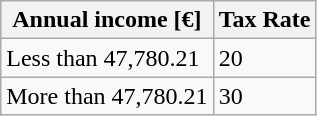<table class="wikitable">
<tr>
<th>Annual income [€]</th>
<th>Tax Rate</th>
</tr>
<tr>
<td>Less than 47,780.21</td>
<td>20</td>
</tr>
<tr>
<td>More than 47,780.21</td>
<td>30</td>
</tr>
</table>
